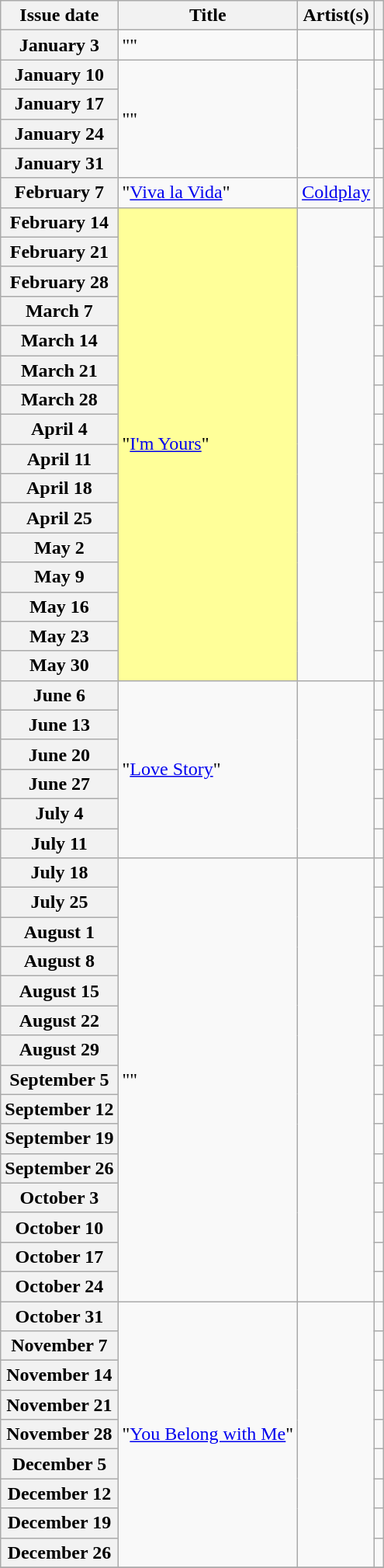<table class="wikitable sortable plainrowheaders">
<tr>
<th scope=col>Issue date</th>
<th scope=col>Title</th>
<th scope=col>Artist(s)</th>
<th scope=col class=unsortable></th>
</tr>
<tr>
<th scope=row>January 3</th>
<td>""</td>
<td></td>
<td align=center></td>
</tr>
<tr>
<th scope=row>January 10</th>
<td rowspan="4">""</td>
<td rowspan="4"></td>
<td align=center></td>
</tr>
<tr>
<th scope=row>January 17</th>
<td align=center></td>
</tr>
<tr>
<th scope=row>January 24</th>
<td align=center></td>
</tr>
<tr>
<th scope=row>January 31</th>
<td align=center></td>
</tr>
<tr>
<th scope=row>February 7</th>
<td>"<a href='#'>Viva la Vida</a>"</td>
<td><a href='#'>Coldplay</a></td>
<td align=center></td>
</tr>
<tr>
<th scope=row>February 14</th>
<td bgcolor=#FFFF99 rowspan="16">"<a href='#'>I'm Yours</a>" </td>
<td rowspan="16"></td>
<td align=center></td>
</tr>
<tr>
<th scope=row>February 21</th>
<td align=center></td>
</tr>
<tr>
<th scope=row>February 28</th>
<td align=center></td>
</tr>
<tr>
<th scope=row>March 7</th>
<td align=center></td>
</tr>
<tr>
<th scope=row>March 14</th>
<td align=center></td>
</tr>
<tr>
<th scope=row>March 21</th>
<td align=center></td>
</tr>
<tr>
<th scope=row>March 28</th>
<td align=center></td>
</tr>
<tr>
<th scope=row>April 4</th>
<td align=center></td>
</tr>
<tr>
<th scope=row>April 11</th>
<td align=center></td>
</tr>
<tr>
<th scope=row>April 18</th>
<td align=center></td>
</tr>
<tr>
<th scope=row>April 25</th>
<td align=center></td>
</tr>
<tr>
<th scope=row>May 2</th>
<td align=center></td>
</tr>
<tr>
<th scope=row>May 9</th>
<td align=center></td>
</tr>
<tr>
<th scope=row>May 16</th>
<td align=center></td>
</tr>
<tr>
<th scope=row>May 23</th>
<td align=center></td>
</tr>
<tr>
<th scope=row>May 30</th>
<td align=center></td>
</tr>
<tr>
<th scope=row>June 6</th>
<td rowspan="6">"<a href='#'>Love Story</a>"</td>
<td rowspan="6"></td>
<td align=center></td>
</tr>
<tr>
<th scope=row>June 13</th>
<td align=center></td>
</tr>
<tr>
<th scope=row>June 20</th>
<td align=center></td>
</tr>
<tr>
<th scope=row>June 27</th>
<td align=center></td>
</tr>
<tr>
<th scope=row>July 4</th>
<td align=center></td>
</tr>
<tr>
<th scope=row>July 11</th>
<td align=center></td>
</tr>
<tr>
<th scope=row>July 18</th>
<td rowspan="15">""</td>
<td rowspan="15"></td>
<td align=center></td>
</tr>
<tr>
<th scope=row>July 25</th>
<td align=center></td>
</tr>
<tr>
<th scope=row>August 1</th>
<td align=center></td>
</tr>
<tr>
<th scope=row>August 8</th>
<td align=center></td>
</tr>
<tr>
<th scope=row>August 15</th>
<td align=center></td>
</tr>
<tr>
<th scope=row>August 22</th>
<td align=center></td>
</tr>
<tr>
<th scope=row>August 29</th>
<td align=center></td>
</tr>
<tr>
<th scope=row>September 5</th>
<td align=center></td>
</tr>
<tr>
<th scope=row>September 12</th>
<td align=center></td>
</tr>
<tr>
<th scope=row>September 19</th>
<td align=center></td>
</tr>
<tr>
<th scope=row>September 26</th>
<td align=center></td>
</tr>
<tr>
<th scope=row>October 3</th>
<td align=center></td>
</tr>
<tr>
<th scope=row>October 10</th>
<td align=center></td>
</tr>
<tr>
<th scope=row>October 17</th>
<td align=center></td>
</tr>
<tr>
<th scope=row>October 24</th>
<td align=center></td>
</tr>
<tr>
<th scope=row>October 31</th>
<td rowspan="9">"<a href='#'>You Belong with Me</a>"</td>
<td rowspan="9"></td>
<td align=center></td>
</tr>
<tr>
<th scope=row>November 7</th>
<td align=center></td>
</tr>
<tr>
<th scope=row>November 14</th>
<td align=center></td>
</tr>
<tr>
<th scope=row>November 21</th>
<td align=center></td>
</tr>
<tr>
<th scope=row>November 28</th>
<td align=center></td>
</tr>
<tr>
<th scope=row>December 5</th>
<td align=center></td>
</tr>
<tr>
<th scope=row>December 12</th>
<td align=center></td>
</tr>
<tr>
<th scope=row>December 19</th>
<td align=center></td>
</tr>
<tr>
<th scope=row>December 26</th>
<td align=center></td>
</tr>
<tr>
</tr>
</table>
